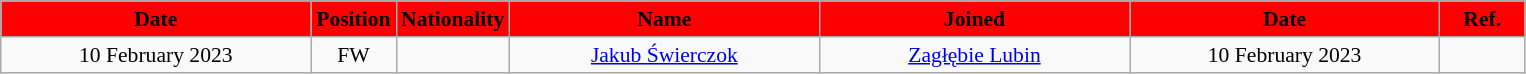<table class="wikitable"  style="text-align:center; font-size:90%; ">
<tr>
<th style="background:#FF0000; color:#000000; width:200px;">Date</th>
<th style="background:#FF0000; color:#000000; width:50px;">Position</th>
<th style="background:#FF0000; color:#000000; width:50px;">Nationality</th>
<th style="background:#FF0000; color:#000000; width:200px;">Name</th>
<th style="background:#FF0000; color:#000000; width:200px;">Joined</th>
<th style="background:#FF0000; color:#000000; width:200px;">Date</th>
<th style="background:#FF0000; color:#000000; width:50px;">Ref.</th>
</tr>
<tr>
<td>10 February 2023</td>
<td>FW</td>
<td></td>
<td><a href='#'>Jakub Świerczok</a></td>
<td><a href='#'>Zagłębie Lubin</a></td>
<td>10 February 2023</td>
<td></td>
</tr>
</table>
